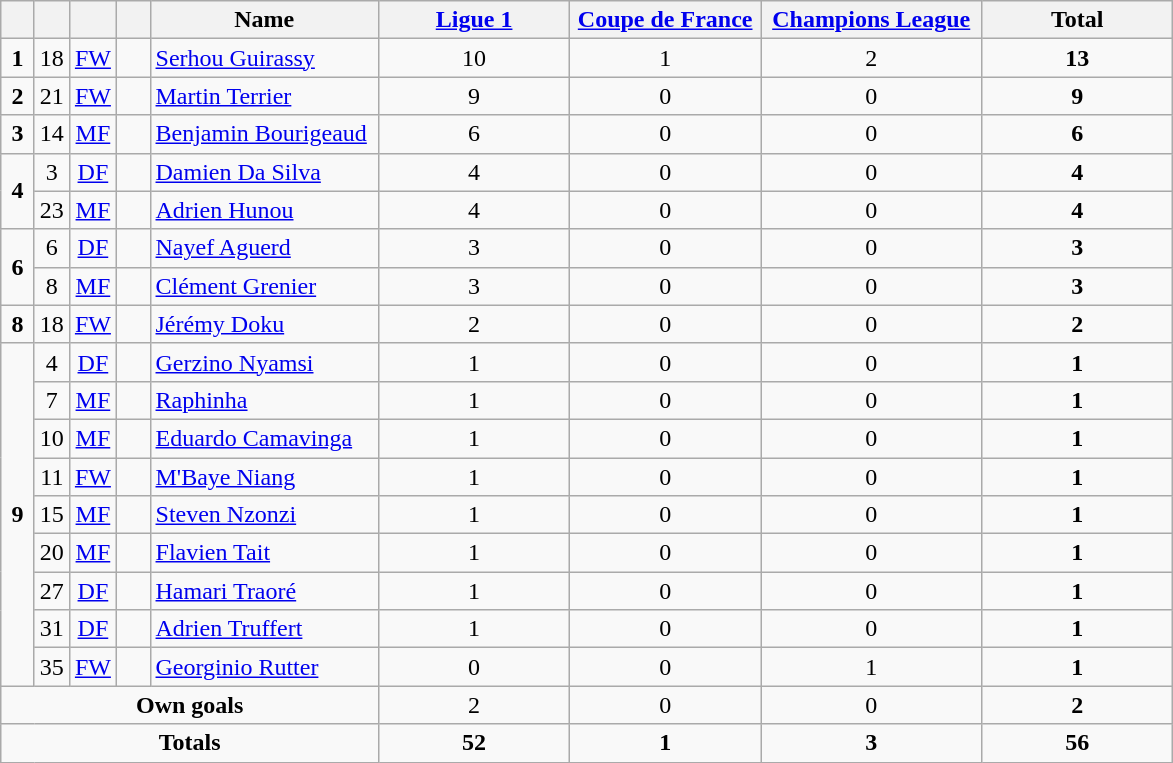<table class="wikitable" style="text-align:center">
<tr>
<th width=15></th>
<th width=15></th>
<th width=15></th>
<th width=15></th>
<th width=145>Name</th>
<th width=120><a href='#'>Ligue 1</a></th>
<th width=120><a href='#'>Coupe de France</a></th>
<th width=140><a href='#'>Champions League</a></th>
<th width=120>Total</th>
</tr>
<tr>
<td rowspan=1><strong>1</strong></td>
<td>18</td>
<td><a href='#'>FW</a></td>
<td></td>
<td align=left><a href='#'>Serhou Guirassy</a></td>
<td>10</td>
<td>1</td>
<td>2</td>
<td><strong>13</strong></td>
</tr>
<tr>
<td rowspan=1><strong>2</strong></td>
<td>21</td>
<td><a href='#'>FW</a></td>
<td></td>
<td align=left><a href='#'>Martin Terrier</a></td>
<td>9</td>
<td>0</td>
<td>0</td>
<td><strong>9</strong></td>
</tr>
<tr>
<td rowspan=1><strong>3</strong></td>
<td>14</td>
<td><a href='#'>MF</a></td>
<td></td>
<td align=left><a href='#'>Benjamin Bourigeaud</a></td>
<td>6</td>
<td>0</td>
<td>0</td>
<td><strong>6</strong></td>
</tr>
<tr>
<td rowspan=2><strong>4</strong></td>
<td>3</td>
<td><a href='#'>DF</a></td>
<td></td>
<td align=left><a href='#'>Damien Da Silva</a></td>
<td>4</td>
<td>0</td>
<td>0</td>
<td><strong>4</strong></td>
</tr>
<tr>
<td>23</td>
<td><a href='#'>MF</a></td>
<td></td>
<td align=left><a href='#'>Adrien Hunou</a></td>
<td>4</td>
<td>0</td>
<td>0</td>
<td><strong>4</strong></td>
</tr>
<tr>
<td rowspan=2><strong>6</strong></td>
<td>6</td>
<td><a href='#'>DF</a></td>
<td></td>
<td align=left><a href='#'>Nayef Aguerd</a></td>
<td>3</td>
<td>0</td>
<td>0</td>
<td><strong>3</strong></td>
</tr>
<tr>
<td>8</td>
<td><a href='#'>MF</a></td>
<td></td>
<td align=left><a href='#'>Clément Grenier</a></td>
<td>3</td>
<td>0</td>
<td>0</td>
<td><strong>3</strong></td>
</tr>
<tr>
<td rowspan=1><strong>8</strong></td>
<td>18</td>
<td><a href='#'>FW</a></td>
<td></td>
<td align=left><a href='#'>Jérémy Doku</a></td>
<td>2</td>
<td>0</td>
<td>0</td>
<td><strong>2</strong></td>
</tr>
<tr>
<td rowspan=9><strong>9</strong></td>
<td>4</td>
<td><a href='#'>DF</a></td>
<td></td>
<td align=left><a href='#'>Gerzino Nyamsi</a></td>
<td>1</td>
<td>0</td>
<td>0</td>
<td><strong>1</strong></td>
</tr>
<tr>
<td>7</td>
<td><a href='#'>MF</a></td>
<td></td>
<td align=left><a href='#'>Raphinha</a></td>
<td>1</td>
<td>0</td>
<td>0</td>
<td><strong>1</strong></td>
</tr>
<tr>
<td>10</td>
<td><a href='#'>MF</a></td>
<td></td>
<td align=left><a href='#'>Eduardo Camavinga</a></td>
<td>1</td>
<td>0</td>
<td>0</td>
<td><strong>1</strong></td>
</tr>
<tr>
<td>11</td>
<td><a href='#'>FW</a></td>
<td></td>
<td align=left><a href='#'>M'Baye Niang</a></td>
<td>1</td>
<td>0</td>
<td>0</td>
<td><strong>1</strong></td>
</tr>
<tr>
<td>15</td>
<td><a href='#'>MF</a></td>
<td></td>
<td align=left><a href='#'>Steven Nzonzi</a></td>
<td>1</td>
<td>0</td>
<td>0</td>
<td><strong>1</strong></td>
</tr>
<tr>
<td>20</td>
<td><a href='#'>MF</a></td>
<td></td>
<td align=left><a href='#'>Flavien Tait</a></td>
<td>1</td>
<td>0</td>
<td>0</td>
<td><strong>1</strong></td>
</tr>
<tr>
<td>27</td>
<td><a href='#'>DF</a></td>
<td></td>
<td align=left><a href='#'>Hamari Traoré</a></td>
<td>1</td>
<td>0</td>
<td>0</td>
<td><strong>1</strong></td>
</tr>
<tr>
<td>31</td>
<td><a href='#'>DF</a></td>
<td></td>
<td align=left><a href='#'>Adrien Truffert</a></td>
<td>1</td>
<td>0</td>
<td>0</td>
<td><strong>1</strong></td>
</tr>
<tr>
<td>35</td>
<td><a href='#'>FW</a></td>
<td></td>
<td align=left><a href='#'>Georginio Rutter</a></td>
<td>0</td>
<td>0</td>
<td>1</td>
<td><strong>1</strong></td>
</tr>
<tr>
<td colspan=5><strong>Own goals</strong></td>
<td>2</td>
<td>0</td>
<td>0</td>
<td><strong>2</strong></td>
</tr>
<tr>
<td colspan=5><strong>Totals</strong></td>
<td><strong>52</strong></td>
<td><strong>1</strong></td>
<td><strong>3</strong></td>
<td><strong>56</strong></td>
</tr>
</table>
